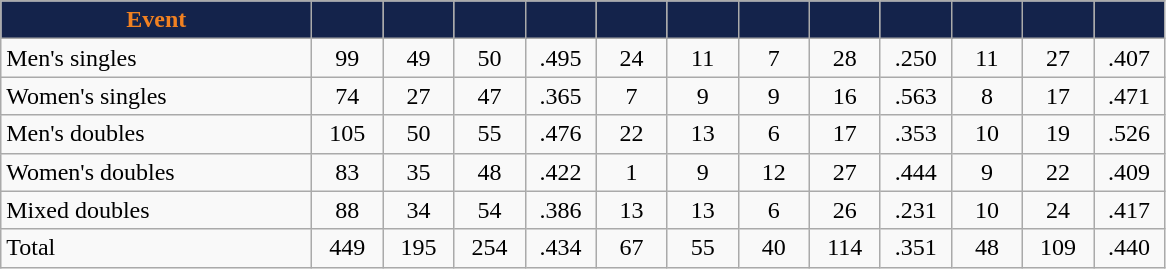<table class="wikitable" style="text-align:center">
<tr>
<th style="background:#14234B; color:#F18121" width="200px">Event</th>
<th style="background:#14234B; color:#F18121" width="40px"></th>
<th style="background:#14234B; color:#F18121" width="40px"></th>
<th style="background:#14234B; color:#F18121" width="40px"></th>
<th style="background:#14234B; color:#F18121" width="40px"></th>
<th style="background:#14234B; color:#F18121" width="40px"></th>
<th style="background:#14234B; color:#F18121" width="40px"></th>
<th style="background:#14234B; color:#F18121" width="40px"></th>
<th style="background:#14234B; color:#F18121" width="40px"></th>
<th style="background:#14234B; color:#F18121" width="40px"></th>
<th style="background:#14234B; color:#F18121" width="40px"></th>
<th style="background:#14234B; color:#F18121" width="40px"></th>
<th style="background:#14234B; color:#F18121" width="40px"></th>
</tr>
<tr>
<td style="text-align:left">Men's singles</td>
<td>99</td>
<td>49</td>
<td>50</td>
<td>.495</td>
<td>24</td>
<td>11</td>
<td>7</td>
<td>28</td>
<td>.250</td>
<td>11</td>
<td>27</td>
<td>.407</td>
</tr>
<tr>
<td style="text-align:left">Women's singles</td>
<td>74</td>
<td>27</td>
<td>47</td>
<td>.365</td>
<td>7</td>
<td>9</td>
<td>9</td>
<td>16</td>
<td>.563</td>
<td>8</td>
<td>17</td>
<td>.471</td>
</tr>
<tr>
<td style="text-align:left">Men's doubles</td>
<td>105</td>
<td>50</td>
<td>55</td>
<td>.476</td>
<td>22</td>
<td>13</td>
<td>6</td>
<td>17</td>
<td>.353</td>
<td>10</td>
<td>19</td>
<td>.526</td>
</tr>
<tr>
<td style="text-align:left">Women's doubles</td>
<td>83</td>
<td>35</td>
<td>48</td>
<td>.422</td>
<td>1</td>
<td>9</td>
<td>12</td>
<td>27</td>
<td>.444</td>
<td>9</td>
<td>22</td>
<td>.409</td>
</tr>
<tr>
<td style="text-align:left">Mixed doubles</td>
<td>88</td>
<td>34</td>
<td>54</td>
<td>.386</td>
<td>13</td>
<td>13</td>
<td>6</td>
<td>26</td>
<td>.231</td>
<td>10</td>
<td>24</td>
<td>.417</td>
</tr>
<tr>
<td style="text-align:left">Total</td>
<td>449</td>
<td>195</td>
<td>254</td>
<td>.434</td>
<td>67</td>
<td>55</td>
<td>40</td>
<td>114</td>
<td>.351</td>
<td>48</td>
<td>109</td>
<td>.440</td>
</tr>
</table>
